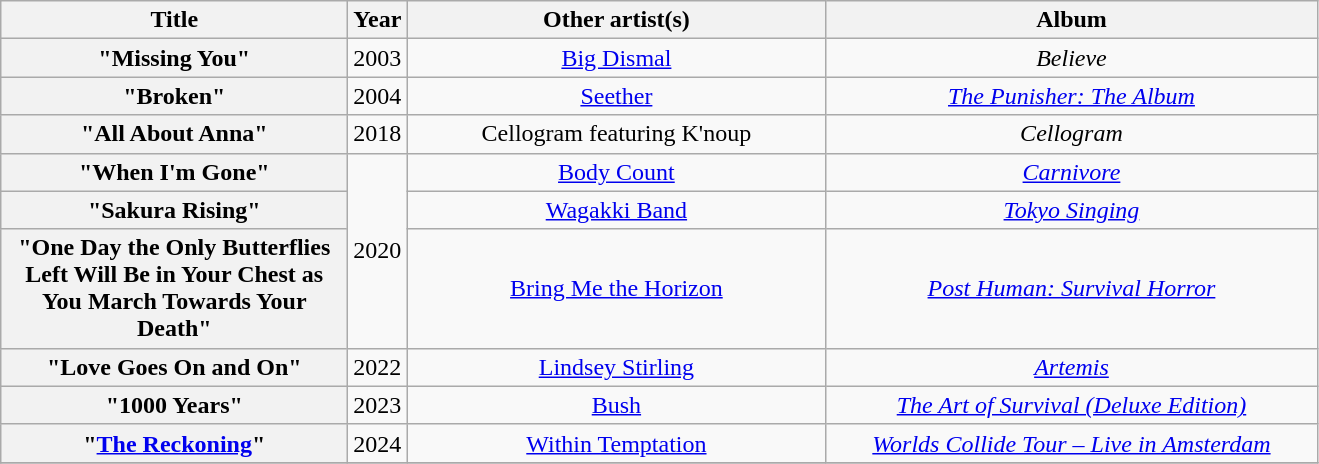<table class="wikitable sortable plainrowheaders" style="text-align:center;">
<tr>
<th scope="col" style="width:14em;">Title</th>
<th scope="col" style="width:1em;">Year</th>
<th scope="col" style="width:17em;">Other artist(s)</th>
<th scope="col" style="width:20em;">Album</th>
</tr>
<tr>
<th scope="row">"Missing You"</th>
<td>2003</td>
<td><a href='#'>Big Dismal</a></td>
<td><em>Believe</em></td>
</tr>
<tr>
<th scope="row">"Broken"</th>
<td>2004</td>
<td><a href='#'>Seether</a></td>
<td><em><a href='#'>The Punisher: The Album</a></em></td>
</tr>
<tr>
<th scope="row">"All About Anna"</th>
<td>2018</td>
<td>Cellogram featuring K'noup</td>
<td><em>Cellogram</em></td>
</tr>
<tr>
<th scope="row">"When I'm Gone"</th>
<td rowspan="3">2020</td>
<td><a href='#'>Body Count</a></td>
<td><em><a href='#'>Carnivore</a></em></td>
</tr>
<tr>
<th scope="row">"Sakura Rising"</th>
<td><a href='#'>Wagakki Band</a></td>
<td><em><a href='#'>Tokyo Singing</a></em></td>
</tr>
<tr>
<th scope="row">"One Day the Only Butterflies Left Will Be in Your Chest as You March Towards Your Death"</th>
<td><a href='#'>Bring Me the Horizon</a></td>
<td><em><a href='#'>Post Human: Survival Horror</a></em></td>
</tr>
<tr>
<th scope="row">"Love Goes On and On"</th>
<td>2022</td>
<td><a href='#'>Lindsey Stirling</a></td>
<td><em><a href='#'>Artemis</a></em></td>
</tr>
<tr>
<th scope="row">"1000 Years"</th>
<td>2023</td>
<td><a href='#'>Bush</a></td>
<td><em><a href='#'>The Art of Survival (Deluxe Edition)</a></em></td>
</tr>
<tr>
<th scope="row">"<a href='#'>The Reckoning</a>"</th>
<td>2024</td>
<td><a href='#'>Within Temptation</a></td>
<td><em><a href='#'>Worlds Collide Tour – Live in Amsterdam</a></em></td>
</tr>
<tr>
</tr>
</table>
